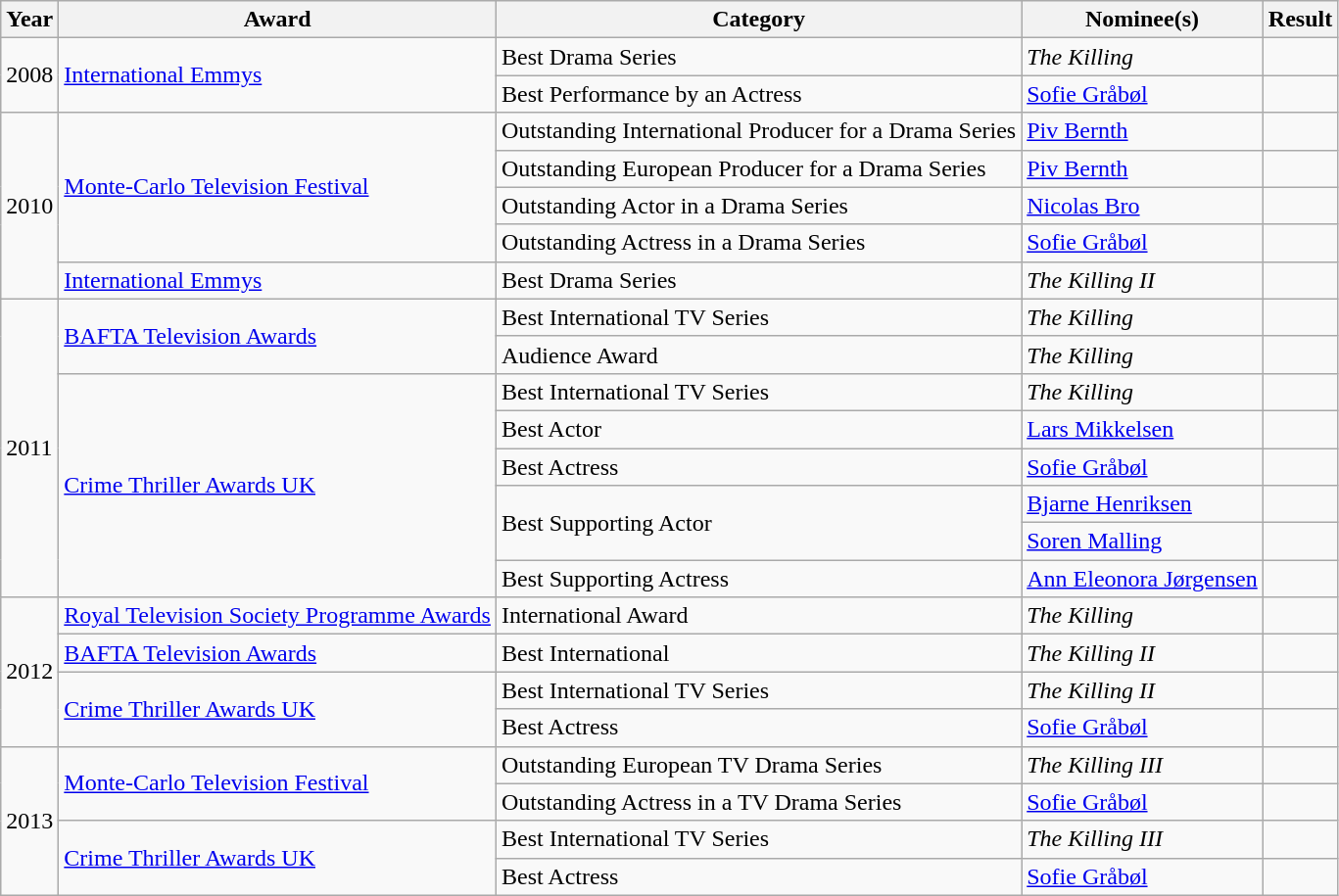<table class="wikitable">
<tr>
<th>Year</th>
<th>Award</th>
<th>Category</th>
<th>Nominee(s)</th>
<th>Result</th>
</tr>
<tr>
<td rowspan="2">2008</td>
<td rowspan="2"><a href='#'>International Emmys</a></td>
<td>Best Drama Series</td>
<td><em>The Killing</em></td>
<td></td>
</tr>
<tr>
<td>Best Performance by an Actress</td>
<td><a href='#'>Sofie Gråbøl</a></td>
<td></td>
</tr>
<tr>
<td rowspan="5">2010</td>
<td rowspan="4"><a href='#'>Monte-Carlo Television Festival</a></td>
<td>Outstanding International Producer for a Drama Series</td>
<td><a href='#'>Piv Bernth</a></td>
<td></td>
</tr>
<tr>
<td>Outstanding European Producer for a Drama Series</td>
<td><a href='#'>Piv Bernth</a></td>
<td></td>
</tr>
<tr>
<td>Outstanding Actor in a Drama Series</td>
<td><a href='#'>Nicolas Bro</a></td>
<td></td>
</tr>
<tr>
<td>Outstanding Actress in a Drama Series</td>
<td><a href='#'>Sofie Gråbøl</a></td>
<td></td>
</tr>
<tr>
<td><a href='#'>International Emmys</a></td>
<td>Best Drama Series</td>
<td><em>The Killing II</em></td>
<td></td>
</tr>
<tr>
<td rowspan="8">2011</td>
<td rowspan="2"><a href='#'>BAFTA Television Awards</a></td>
<td>Best International TV Series</td>
<td><em>The Killing</em></td>
<td></td>
</tr>
<tr>
<td>Audience Award</td>
<td><em>The Killing</em></td>
<td></td>
</tr>
<tr>
<td rowspan="6"><a href='#'>Crime Thriller Awards UK</a></td>
<td>Best International TV Series</td>
<td><em>The Killing</em></td>
<td></td>
</tr>
<tr>
<td>Best Actor</td>
<td><a href='#'>Lars Mikkelsen</a></td>
<td></td>
</tr>
<tr>
<td>Best Actress</td>
<td><a href='#'>Sofie Gråbøl</a></td>
<td></td>
</tr>
<tr>
<td rowspan=2>Best Supporting Actor</td>
<td><a href='#'>Bjarne Henriksen</a></td>
<td></td>
</tr>
<tr>
<td><a href='#'>Soren Malling</a></td>
<td></td>
</tr>
<tr>
<td>Best Supporting Actress</td>
<td><a href='#'>Ann Eleonora Jørgensen</a></td>
<td></td>
</tr>
<tr>
<td rowspan="4">2012</td>
<td><a href='#'>Royal Television Society Programme Awards</a></td>
<td>International Award</td>
<td><em>The Killing</em></td>
<td></td>
</tr>
<tr>
<td><a href='#'>BAFTA Television Awards</a></td>
<td>Best International</td>
<td><em>The Killing II</em></td>
<td></td>
</tr>
<tr>
<td rowspan="2"><a href='#'>Crime Thriller Awards UK</a></td>
<td>Best International TV Series</td>
<td><em>The Killing II</em></td>
<td></td>
</tr>
<tr>
<td>Best Actress</td>
<td><a href='#'>Sofie Gråbøl</a></td>
<td></td>
</tr>
<tr>
<td rowspan="4">2013</td>
<td rowspan="2"><a href='#'>Monte-Carlo Television Festival</a></td>
<td>Outstanding European TV Drama Series</td>
<td><em>The Killing III</em></td>
<td></td>
</tr>
<tr>
<td>Outstanding Actress in a TV Drama Series</td>
<td><a href='#'>Sofie Gråbøl</a></td>
<td></td>
</tr>
<tr>
<td rowspan=2><a href='#'>Crime Thriller Awards UK</a></td>
<td>Best International TV Series</td>
<td><em>The Killing III</em></td>
<td></td>
</tr>
<tr>
<td>Best Actress</td>
<td><a href='#'>Sofie Gråbøl</a></td>
<td></td>
</tr>
</table>
